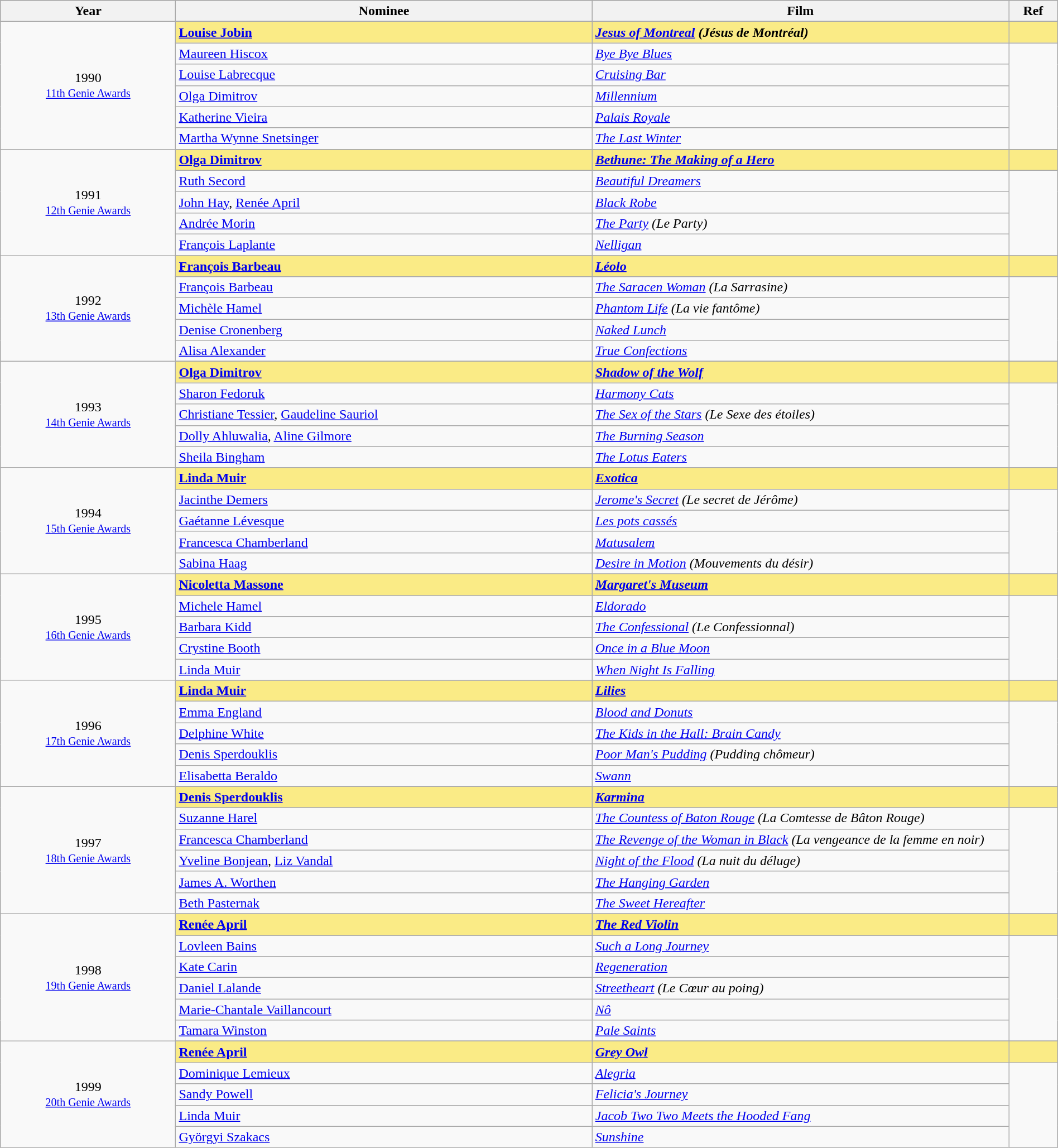<table class="wikitable" style="width:100%;">
<tr style="background:#bebebe;">
<th style="width:8%;">Year</th>
<th style="width:19%;">Nominee</th>
<th style="width:19%;">Film</th>
<th style="width:2%;">Ref</th>
</tr>
<tr>
<td rowspan="7" align="center">1990 <br> <small><a href='#'>11th Genie Awards</a></small></td>
</tr>
<tr style="background:#FAEB86;">
<td><strong><a href='#'>Louise Jobin</a></strong></td>
<td><strong><em><a href='#'>Jesus of Montreal</a> (Jésus de Montréal)</em></strong></td>
<td></td>
</tr>
<tr>
<td><a href='#'>Maureen Hiscox</a></td>
<td><em><a href='#'>Bye Bye Blues</a></em></td>
<td rowspan=5></td>
</tr>
<tr>
<td><a href='#'>Louise Labrecque</a></td>
<td><em><a href='#'>Cruising Bar</a></em></td>
</tr>
<tr>
<td><a href='#'>Olga Dimitrov</a></td>
<td><em><a href='#'>Millennium</a></em></td>
</tr>
<tr>
<td><a href='#'>Katherine Vieira</a></td>
<td><em><a href='#'>Palais Royale</a></em></td>
</tr>
<tr>
<td><a href='#'>Martha Wynne Snetsinger</a></td>
<td><em><a href='#'>The Last Winter</a></em></td>
</tr>
<tr>
<td rowspan="6" align="center">1991 <br> <small><a href='#'>12th Genie Awards</a></small></td>
</tr>
<tr style="background:#FAEB86;">
<td><strong><a href='#'>Olga Dimitrov</a></strong></td>
<td><strong><em><a href='#'>Bethune: The Making of a Hero</a></em></strong></td>
<td></td>
</tr>
<tr>
<td><a href='#'>Ruth Secord</a></td>
<td><em><a href='#'>Beautiful Dreamers</a></em></td>
<td rowspan=4></td>
</tr>
<tr>
<td><a href='#'>John Hay</a>, <a href='#'>Renée April</a></td>
<td><em><a href='#'>Black Robe</a></em></td>
</tr>
<tr>
<td><a href='#'>Andrée Morin</a></td>
<td><em><a href='#'>The Party</a> (Le Party)</em></td>
</tr>
<tr>
<td><a href='#'>François Laplante</a></td>
<td><em><a href='#'>Nelligan</a></em></td>
</tr>
<tr>
<td rowspan="6" align="center">1992  <br> <small><a href='#'>13th Genie Awards</a></small></td>
</tr>
<tr style="background:#FAEB86;">
<td><strong><a href='#'>François Barbeau</a></strong></td>
<td><strong><em><a href='#'>Léolo</a></em></strong></td>
<td></td>
</tr>
<tr>
<td><a href='#'>François Barbeau</a></td>
<td><em><a href='#'>The Saracen Woman</a> (La Sarrasine)</em></td>
<td rowspan=4></td>
</tr>
<tr>
<td><a href='#'>Michèle Hamel</a></td>
<td><em><a href='#'>Phantom Life</a> (La vie fantôme)</em></td>
</tr>
<tr>
<td><a href='#'>Denise Cronenberg</a></td>
<td><em><a href='#'>Naked Lunch</a></em></td>
</tr>
<tr>
<td><a href='#'>Alisa Alexander</a></td>
<td><em><a href='#'>True Confections</a></em></td>
</tr>
<tr>
<td rowspan="6" align="center">1993 <br> <small><a href='#'>14th Genie Awards</a></small></td>
</tr>
<tr style="background:#FAEB86;">
<td><strong><a href='#'>Olga Dimitrov</a></strong></td>
<td><strong><em><a href='#'>Shadow of the Wolf</a></em></strong></td>
<td></td>
</tr>
<tr>
<td><a href='#'>Sharon Fedoruk</a></td>
<td><em><a href='#'>Harmony Cats</a></em></td>
<td rowspan=4></td>
</tr>
<tr>
<td><a href='#'>Christiane Tessier</a>, <a href='#'>Gaudeline Sauriol</a></td>
<td><em><a href='#'>The Sex of the Stars</a> (Le Sexe des étoiles)</em></td>
</tr>
<tr>
<td><a href='#'>Dolly Ahluwalia</a>, <a href='#'>Aline Gilmore</a></td>
<td><em><a href='#'>The Burning Season</a></em></td>
</tr>
<tr>
<td><a href='#'>Sheila Bingham</a></td>
<td><em><a href='#'>The Lotus Eaters</a></em></td>
</tr>
<tr>
<td rowspan="6" align="center">1994 <br> <small><a href='#'>15th Genie Awards</a></small></td>
</tr>
<tr style="background:#FAEB86;">
<td><strong><a href='#'>Linda Muir</a></strong></td>
<td><strong><em><a href='#'>Exotica</a></em></strong></td>
<td></td>
</tr>
<tr>
<td><a href='#'>Jacinthe Demers</a></td>
<td><em><a href='#'>Jerome's Secret</a> (Le secret de Jérôme)</em></td>
<td rowspan=4></td>
</tr>
<tr>
<td><a href='#'>Gaétanne Lévesque</a></td>
<td><em><a href='#'>Les pots cassés</a></em></td>
</tr>
<tr>
<td><a href='#'>Francesca Chamberland</a></td>
<td><em><a href='#'>Matusalem</a></em></td>
</tr>
<tr>
<td><a href='#'>Sabina Haag</a></td>
<td><em><a href='#'>Desire in Motion</a> (Mouvements du désir)</em></td>
</tr>
<tr>
<td rowspan="6" align="center">1995 <br> <small><a href='#'>16th Genie Awards</a></small></td>
</tr>
<tr style="background:#FAEB86;">
<td><strong><a href='#'>Nicoletta Massone</a></strong></td>
<td><strong><em><a href='#'>Margaret's Museum</a></em></strong></td>
<td></td>
</tr>
<tr>
<td><a href='#'>Michele Hamel</a></td>
<td><em><a href='#'>Eldorado</a></em></td>
<td rowspan=4></td>
</tr>
<tr>
<td><a href='#'>Barbara Kidd</a></td>
<td><em><a href='#'>The Confessional</a> (Le Confessionnal)</em></td>
</tr>
<tr>
<td><a href='#'>Crystine Booth</a></td>
<td><em><a href='#'>Once in a Blue Moon</a></em></td>
</tr>
<tr>
<td><a href='#'>Linda Muir</a></td>
<td><em><a href='#'>When Night Is Falling</a></em></td>
</tr>
<tr>
<td rowspan="6" align="center">1996 <br> <small><a href='#'>17th Genie Awards</a></small></td>
</tr>
<tr style="background:#FAEB86;">
<td><strong><a href='#'>Linda Muir</a></strong></td>
<td><strong><em><a href='#'>Lilies</a></em></strong></td>
<td></td>
</tr>
<tr>
<td><a href='#'>Emma England</a></td>
<td><em><a href='#'>Blood and Donuts</a></em></td>
<td rowspan=4></td>
</tr>
<tr>
<td><a href='#'>Delphine White</a></td>
<td><em><a href='#'>The Kids in the Hall: Brain Candy</a></em></td>
</tr>
<tr>
<td><a href='#'>Denis Sperdouklis</a></td>
<td><em><a href='#'>Poor Man's Pudding</a> (Pudding chômeur)</em></td>
</tr>
<tr>
<td><a href='#'>Elisabetta Beraldo</a></td>
<td><em><a href='#'>Swann</a></em></td>
</tr>
<tr>
<td rowspan="7" align="center">1997 <br> <small><a href='#'>18th Genie Awards</a></small></td>
</tr>
<tr style="background:#FAEB86;">
<td><strong><a href='#'>Denis Sperdouklis</a></strong></td>
<td><strong><em><a href='#'>Karmina</a></em></strong></td>
<td></td>
</tr>
<tr>
<td><a href='#'>Suzanne Harel</a></td>
<td><em><a href='#'>The Countess of Baton Rouge</a> (La Comtesse de Bâton Rouge)</em></td>
<td rowspan=5></td>
</tr>
<tr>
<td><a href='#'>Francesca Chamberland</a></td>
<td><em><a href='#'>The Revenge of the Woman in Black</a> (La vengeance de la femme en noir)</em></td>
</tr>
<tr>
<td><a href='#'>Yveline Bonjean</a>, <a href='#'>Liz Vandal</a></td>
<td><em><a href='#'>Night of the Flood</a> (La nuit du déluge)</em></td>
</tr>
<tr>
<td><a href='#'>James A. Worthen</a></td>
<td><em><a href='#'>The Hanging Garden</a></em></td>
</tr>
<tr>
<td><a href='#'>Beth Pasternak</a></td>
<td><em><a href='#'>The Sweet Hereafter</a></em></td>
</tr>
<tr>
<td rowspan="7" align="center">1998 <br> <small><a href='#'>19th Genie Awards</a></small></td>
</tr>
<tr style="background:#FAEB86;">
<td><strong><a href='#'>Renée April</a></strong></td>
<td><strong><em><a href='#'>The Red Violin</a></em></strong></td>
<td></td>
</tr>
<tr>
<td><a href='#'>Lovleen Bains</a></td>
<td><em><a href='#'>Such a Long Journey</a></em></td>
<td rowspan=5></td>
</tr>
<tr>
<td><a href='#'>Kate Carin</a></td>
<td><em><a href='#'>Regeneration</a></em></td>
</tr>
<tr>
<td><a href='#'>Daniel Lalande</a></td>
<td><em><a href='#'>Streetheart</a> (Le Cœur au poing)</em></td>
</tr>
<tr>
<td><a href='#'>Marie-Chantale Vaillancourt</a></td>
<td><em><a href='#'>Nô</a></em></td>
</tr>
<tr>
<td><a href='#'>Tamara Winston</a></td>
<td><em><a href='#'>Pale Saints</a></em></td>
</tr>
<tr>
<td rowspan="6" align="center">1999 <br> <small><a href='#'>20th Genie Awards</a></small></td>
</tr>
<tr style="background:#FAEB86;">
<td><strong><a href='#'>Renée April</a></strong></td>
<td><strong><em><a href='#'>Grey Owl</a></em></strong></td>
<td></td>
</tr>
<tr>
<td><a href='#'>Dominique Lemieux</a></td>
<td><em><a href='#'>Alegria</a></em></td>
<td rowspan=5></td>
</tr>
<tr>
<td><a href='#'>Sandy Powell</a></td>
<td><em><a href='#'>Felicia's Journey</a></em></td>
</tr>
<tr>
<td><a href='#'>Linda Muir</a></td>
<td><em><a href='#'>Jacob Two Two Meets the Hooded Fang</a></em></td>
</tr>
<tr>
<td><a href='#'>Györgyi Szakacs</a></td>
<td><em><a href='#'>Sunshine</a></em></td>
</tr>
</table>
